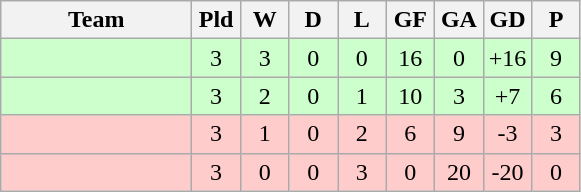<table class="wikitable">
<tr>
<th width=120>Team</th>
<th width=25>Pld</th>
<th width=25>W</th>
<th width=25>D</th>
<th width=25>L</th>
<th width=25>GF</th>
<th width=25>GA</th>
<th width=25>GD</th>
<th width=25>P</th>
</tr>
<tr align=center bgcolor=#ccffcc>
<td align=left></td>
<td>3</td>
<td>3</td>
<td>0</td>
<td>0</td>
<td>16</td>
<td>0</td>
<td>+16</td>
<td>9</td>
</tr>
<tr align=center bgcolor=#ccffcc>
<td align=left></td>
<td>3</td>
<td>2</td>
<td>0</td>
<td>1</td>
<td>10</td>
<td>3</td>
<td>+7</td>
<td>6</td>
</tr>
<tr align=center bgcolor=#ffcccc>
<td align=left></td>
<td>3</td>
<td>1</td>
<td>0</td>
<td>2</td>
<td>6</td>
<td>9</td>
<td>-3</td>
<td>3</td>
</tr>
<tr align=center bgcolor=#ffcccc>
<td align=left></td>
<td>3</td>
<td>0</td>
<td>0</td>
<td>3</td>
<td>0</td>
<td>20</td>
<td>-20</td>
<td>0</td>
</tr>
</table>
